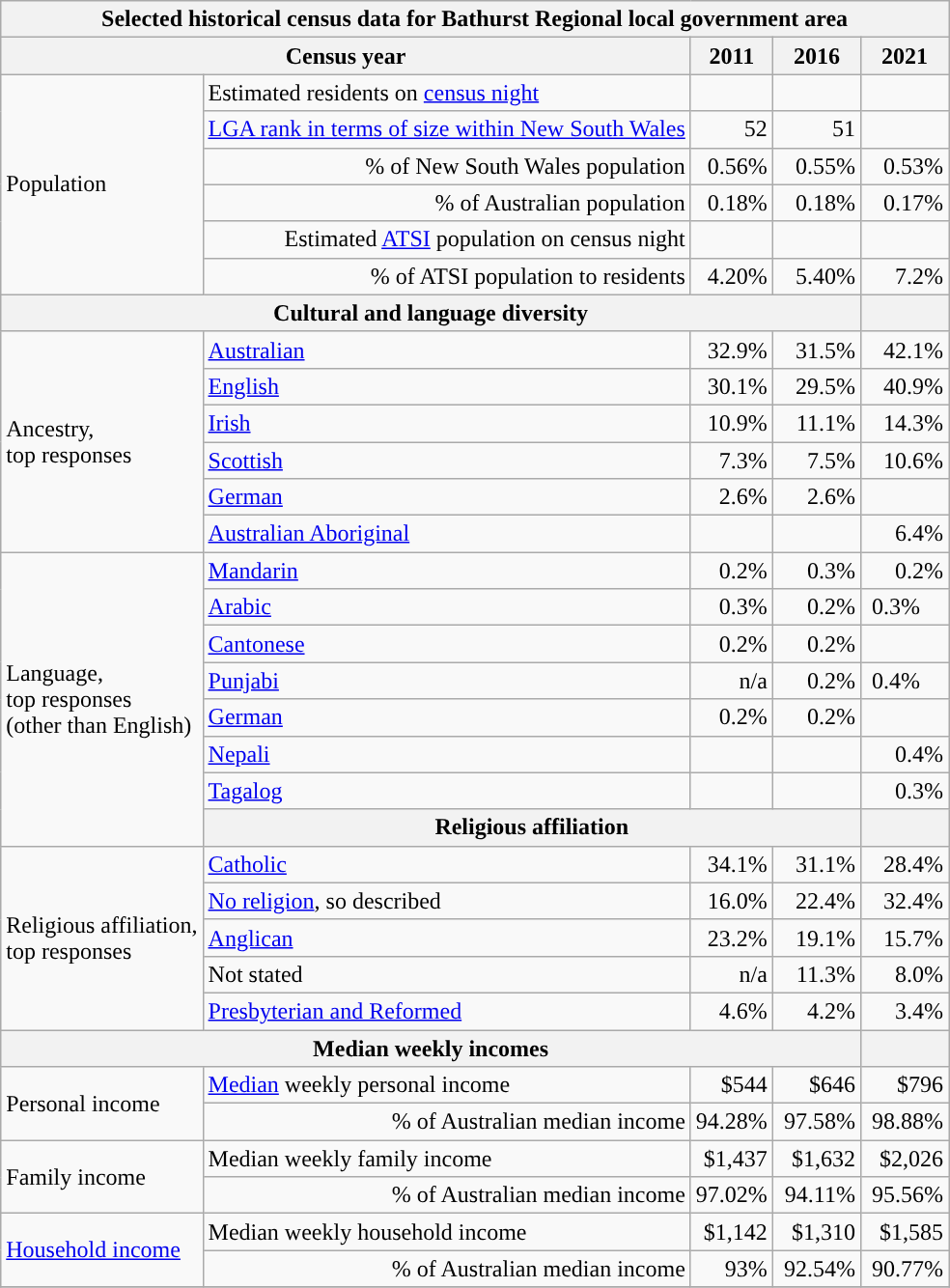<table class="wikitable">
<tr>
<th colspan=7>Selected historical census data for Bathurst Regional local government area</th>
</tr>
<tr>
<th colspan=3>Census year</th>
<th>2011</th>
<th>2016</th>
<th>2021</th>
</tr>
<tr>
<td rowspan=6 colspan="2">Population</td>
<td>Estimated residents on <a href='#'>census night</a></td>
<td align="right"></td>
<td align="right"> </td>
<td align="right"> </td>
</tr>
<tr>
<td align="right"><a href='#'>LGA rank in terms of size within New South Wales</a></td>
<td align="right">52</td>
<td align="right"> 51</td>
<td align="right"></td>
</tr>
<tr>
<td align="right">% of New South Wales population</td>
<td align="right">0.56%</td>
<td align="right"> 0.55%</td>
<td align="right"> 0.53%</td>
</tr>
<tr>
<td align="right">% of Australian population</td>
<td align="right">0.18%</td>
<td align="right"> 0.18%</td>
<td align="right"> 0.17%</td>
</tr>
<tr>
<td align="right">Estimated <a href='#'>ATSI</a> population on census night</td>
<td align="right"></td>
<td align="right"> </td>
<td align="right"> </td>
</tr>
<tr>
<td align="right">% of ATSI population to residents</td>
<td align="right">4.20%</td>
<td align="right"> 5.40%</td>
<td align="right"> 7.2%</td>
</tr>
<tr>
<th colspan=5>Cultural and language diversity</th>
<th></th>
</tr>
<tr>
<td rowspan=6 colspan=2>Ancestry,<br>top responses</td>
<td><a href='#'>Australian</a></td>
<td align="right">32.9%</td>
<td align="right"> 31.5%</td>
<td align="right"> 42.1%</td>
</tr>
<tr>
<td><a href='#'>English</a></td>
<td align="right">30.1%</td>
<td align="right"> 29.5%</td>
<td align="right"> 40.9%</td>
</tr>
<tr>
<td><a href='#'>Irish</a></td>
<td align="right">10.9%</td>
<td align="right"> 11.1%</td>
<td align="right"> 14.3%</td>
</tr>
<tr>
<td><a href='#'>Scottish</a></td>
<td align="right">7.3%</td>
<td align="right"> 7.5%</td>
<td align="right"> 10.6%</td>
</tr>
<tr>
<td><a href='#'>German</a></td>
<td align="right">2.6%</td>
<td align="right"> 2.6%</td>
<td align="right"></td>
</tr>
<tr>
<td><a href='#'>Australian Aboriginal</a></td>
<td align="right"></td>
<td align="right"></td>
<td align="right">6.4%</td>
</tr>
<tr>
<td rowspan=8 colspan=2>Language,<br>top responses<br>(other than English)</td>
<td><a href='#'>Mandarin</a></td>
<td align="right">0.2%</td>
<td align="right"> 0.3%</td>
<td align="right"> 0.2%</td>
</tr>
<tr>
<td><a href='#'>Arabic</a></td>
<td align="right">0.3%</td>
<td align="right"> 0.2%</td>
<td> 0.3%</td>
</tr>
<tr>
<td><a href='#'>Cantonese</a></td>
<td align="right">0.2%</td>
<td align="right"> 0.2%</td>
<td align="right"></td>
</tr>
<tr>
<td><a href='#'>Punjabi</a></td>
<td align="right">n/a</td>
<td align="right"> 0.2%</td>
<td> 0.4%</td>
</tr>
<tr>
<td><a href='#'>German</a></td>
<td align="right">0.2%</td>
<td align="right"> 0.2%</td>
<td align="right"></td>
</tr>
<tr>
<td><a href='#'>Nepali</a></td>
<td align="right"></td>
<td align="right"></td>
<td align="right">0.4%</td>
</tr>
<tr>
<td><a href='#'>Tagalog</a></td>
<td align="right"></td>
<td align="right"></td>
<td align="right">0.3%</td>
</tr>
<tr>
<th colspan=3>Religious affiliation</th>
<th></th>
</tr>
<tr>
<td rowspan=5 colspan=2>Religious affiliation,<br>top responses</td>
<td><a href='#'>Catholic</a></td>
<td align="right">34.1%</td>
<td align="right"> 31.1%</td>
<td align="right"> 28.4%</td>
</tr>
<tr>
<td><a href='#'>No religion</a>, so described</td>
<td align="right">16.0%</td>
<td align="right"> 22.4%</td>
<td align="right"> 32.4%</td>
</tr>
<tr>
<td><a href='#'>Anglican</a></td>
<td align="right">23.2%</td>
<td align="right"> 19.1%</td>
<td align="right"> 15.7%</td>
</tr>
<tr>
<td>Not stated</td>
<td align="right">n/a</td>
<td align="right">11.3%</td>
<td align="right"> 8.0%</td>
</tr>
<tr>
<td><a href='#'>Presbyterian and Reformed</a></td>
<td align="right">4.6%</td>
<td align="right"> 4.2%</td>
<td align="right"> 3.4%</td>
</tr>
<tr>
<th colspan=5>Median weekly incomes</th>
<th></th>
</tr>
<tr>
<td rowspan=2 colspan=2>Personal income</td>
<td><a href='#'>Median</a> weekly personal income</td>
<td align="right">$544</td>
<td align="right"> $646</td>
<td align="right"> $796</td>
</tr>
<tr>
<td align="right">% of Australian median income</td>
<td align="right">94.28%</td>
<td align="right"> 97.58%</td>
<td align="right"> 98.88%</td>
</tr>
<tr>
<td rowspan=2 colspan=2>Family income</td>
<td>Median weekly family income</td>
<td align="right">$1,437</td>
<td align="right"> $1,632</td>
<td align="right">$2,026</td>
</tr>
<tr>
<td align="right">% of Australian median income</td>
<td align="right">97.02%</td>
<td align="right"> 94.11%</td>
<td align="right"> 95.56%</td>
</tr>
<tr>
<td rowspan=2 colspan=2><a href='#'>Household income</a></td>
<td>Median weekly household income</td>
<td align="right">$1,142</td>
<td align="right"> $1,310</td>
<td align="right"> $1,585</td>
</tr>
<tr>
<td align="right">% of Australian median income</td>
<td align="right">93%</td>
<td align="right"> 92.54%</td>
<td align="right"> 90.77%</td>
</tr>
<tr>
</tr>
</table>
